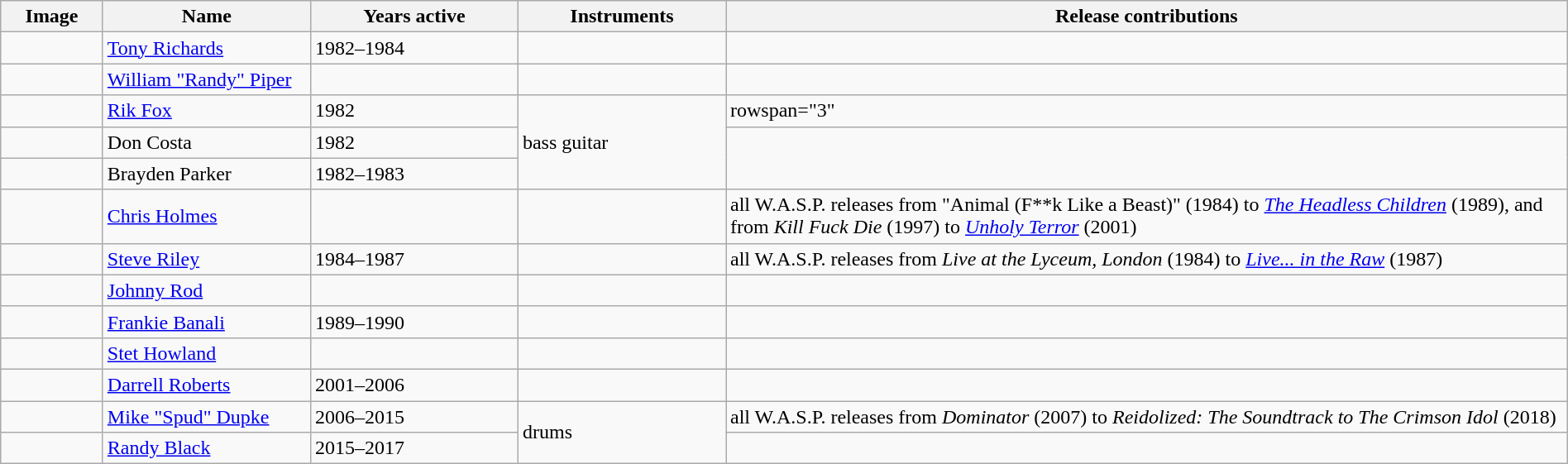<table class="wikitable" border="1" width=100%>
<tr>
<th width="75">Image</th>
<th width="160">Name</th>
<th width="160">Years active</th>
<th width="160">Instruments</th>
<th>Release contributions</th>
</tr>
<tr>
<td></td>
<td><a href='#'>Tony Richards</a><br></td>
<td>1982–1984</td>
<td></td>
<td></td>
</tr>
<tr>
<td></td>
<td><a href='#'>William "Randy" Piper</a></td>
<td></td>
<td></td>
<td></td>
</tr>
<tr>
<td></td>
<td><a href='#'>Rik Fox</a><br></td>
<td>1982</td>
<td rowspan="3">bass guitar</td>
<td>rowspan="3" </td>
</tr>
<tr>
<td></td>
<td>Don Costa</td>
<td>1982 </td>
</tr>
<tr>
<td></td>
<td>Brayden Parker</td>
<td>1982–1983</td>
</tr>
<tr>
<td></td>
<td><a href='#'>Chris Holmes</a></td>
<td></td>
<td></td>
<td>all W.A.S.P. releases from "Animal (F**k Like a Beast)" (1984) to <em><a href='#'>The Headless Children</a></em> (1989), and from <em>Kill Fuck Die</em> (1997) to <em><a href='#'>Unholy Terror</a></em> (2001)</td>
</tr>
<tr>
<td></td>
<td><a href='#'>Steve Riley</a></td>
<td>1984–1987 </td>
<td></td>
<td>all W.A.S.P. releases from <em>Live at the Lyceum, London</em> (1984) to <em><a href='#'>Live... in the Raw</a></em> (1987)</td>
</tr>
<tr>
<td></td>
<td><a href='#'>Johnny Rod</a><br></td>
<td></td>
<td></td>
<td></td>
</tr>
<tr>
<td></td>
<td><a href='#'>Frankie Banali</a></td>
<td>1989–1990 </td>
<td></td>
<td></td>
</tr>
<tr>
<td></td>
<td><a href='#'>Stet Howland</a></td>
<td></td>
<td></td>
<td></td>
</tr>
<tr>
<td></td>
<td><a href='#'>Darrell Roberts</a></td>
<td>2001–2006</td>
<td></td>
<td></td>
</tr>
<tr>
<td></td>
<td><a href='#'>Mike "Spud" Dupke</a></td>
<td>2006–2015</td>
<td Rowspan="2">drums</td>
<td>all W.A.S.P. releases from <em>Dominator</em> (2007) to <em>Reidolized: The Soundtrack to The Crimson Idol</em> (2018)</td>
</tr>
<tr>
<td></td>
<td><a href='#'>Randy Black</a></td>
<td>2015–2017</td>
<td></td>
</tr>
</table>
